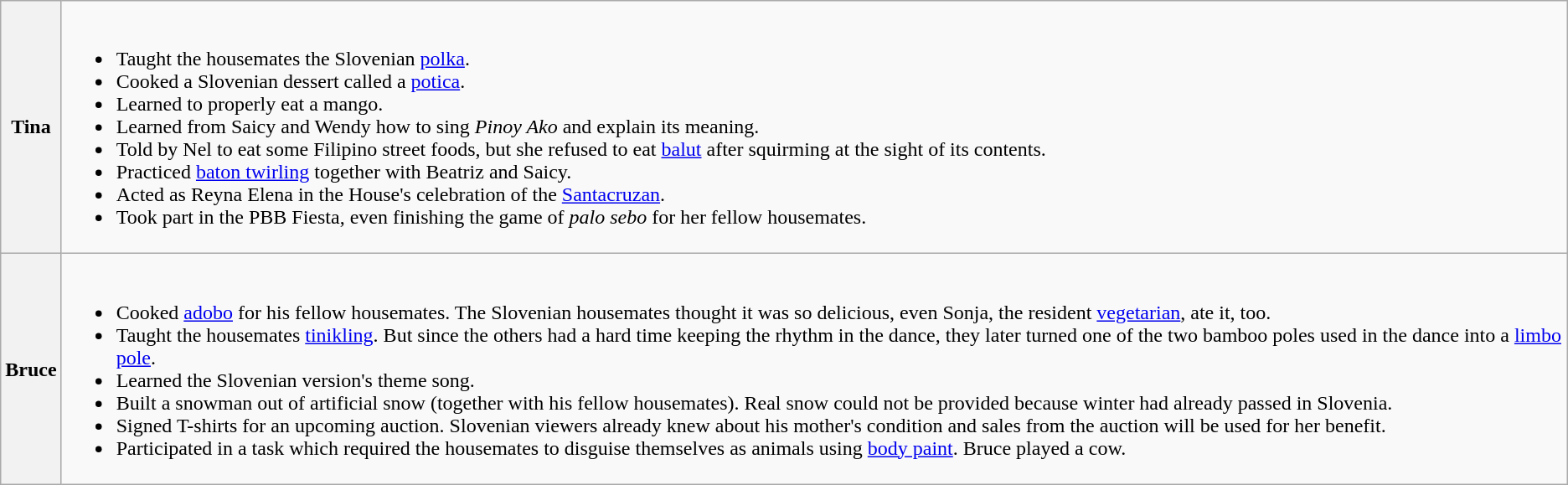<table class="wikitable">
<tr>
<th>Tina</th>
<td><br><ul><li>Taught the housemates the Slovenian <a href='#'>polka</a>.</li><li>Cooked a Slovenian dessert called a <a href='#'>potica</a>.</li><li>Learned to properly eat a mango.</li><li>Learned from Saicy and Wendy how to sing <em>Pinoy Ako</em> and explain its meaning.</li><li>Told by Nel to eat some Filipino street foods, but she refused to eat <a href='#'>balut</a> after squirming at the sight of its contents.</li><li>Practiced <a href='#'>baton twirling</a> together with Beatriz and Saicy.</li><li>Acted as Reyna Elena in the House's celebration of the <a href='#'>Santacruzan</a>.</li><li>Took part in the PBB Fiesta, even finishing the game of <em>palo sebo</em> for her fellow housemates.</li></ul></td>
</tr>
<tr>
<th>Bruce</th>
<td><br><ul><li>Cooked <a href='#'>adobo</a> for his fellow housemates. The Slovenian housemates thought it was so delicious, even Sonja, the resident <a href='#'>vegetarian</a>, ate it, too.</li><li>Taught the housemates <a href='#'>tinikling</a>. But since the others had a hard time keeping the rhythm in the dance, they later turned one of the two bamboo poles used in the dance into a <a href='#'>limbo pole</a>.</li><li>Learned the Slovenian version's theme song.</li><li>Built a snowman out of artificial snow (together with his fellow housemates). Real snow could not be provided because winter had already passed in Slovenia.</li><li>Signed T-shirts for an upcoming auction. Slovenian viewers already knew about his mother's condition and sales from the auction will be used for her benefit.</li><li>Participated in a task which required the housemates to disguise themselves as animals using <a href='#'>body paint</a>. Bruce played a cow.</li></ul></td>
</tr>
</table>
